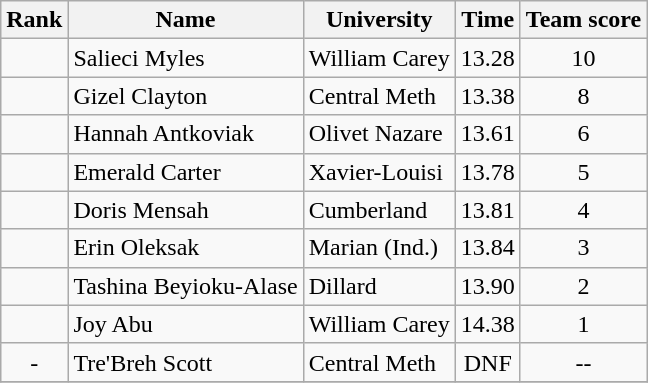<table class="wikitable sortable" style="text-align:center">
<tr>
<th>Rank</th>
<th>Name</th>
<th>University</th>
<th>Time</th>
<th>Team score</th>
</tr>
<tr>
<td></td>
<td align=left>Salieci Myles</td>
<td align="left">William Carey</td>
<td>13.28</td>
<td>10</td>
</tr>
<tr>
<td></td>
<td align=left>Gizel Clayton</td>
<td align="left">Central Meth</td>
<td>13.38</td>
<td>8</td>
</tr>
<tr>
<td></td>
<td align=left>Hannah Antkoviak</td>
<td align="left">Olivet Nazare</td>
<td>13.61</td>
<td>6</td>
</tr>
<tr>
<td></td>
<td align=left>Emerald Carter</td>
<td align="left">Xavier-Louisi</td>
<td>13.78</td>
<td>5</td>
</tr>
<tr>
<td></td>
<td align=left>Doris Mensah</td>
<td align="left">Cumberland</td>
<td>13.81</td>
<td>4</td>
</tr>
<tr>
<td></td>
<td align=left>Erin Oleksak</td>
<td align="left">Marian (Ind.)</td>
<td>13.84</td>
<td>3</td>
</tr>
<tr>
<td></td>
<td align=left>Tashina Beyioku-Alase</td>
<td align="left">Dillard</td>
<td>13.90</td>
<td>2</td>
</tr>
<tr>
<td></td>
<td align=left>Joy Abu</td>
<td align="left">William Carey</td>
<td>14.38</td>
<td>1</td>
</tr>
<tr>
<td>-</td>
<td align=left>Tre'Breh Scott</td>
<td align="left">Central Meth</td>
<td>DNF</td>
<td>--</td>
</tr>
<tr>
</tr>
</table>
